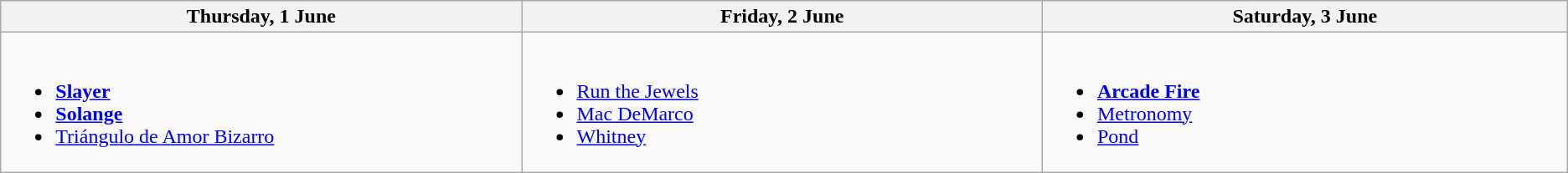<table class="wikitable">
<tr>
<th width="500">Thursday, 1 June</th>
<th width="500">Friday, 2 June</th>
<th width="500">Saturday, 3 June</th>
</tr>
<tr valign="top">
<td><br><ul><li><strong><a href='#'>Slayer</a></strong></li><li><strong><a href='#'>Solange</a></strong></li><li><a href='#'>Triángulo de Amor Bizarro</a></li></ul></td>
<td><br><ul><li><a href='#'>Run the Jewels</a></li><li><a href='#'>Mac DeMarco</a></li><li><a href='#'>Whitney</a></li></ul></td>
<td><br><ul><li><strong><a href='#'>Arcade Fire</a></strong></li><li><a href='#'>Metronomy</a></li><li><a href='#'>Pond</a></li></ul></td>
</tr>
</table>
